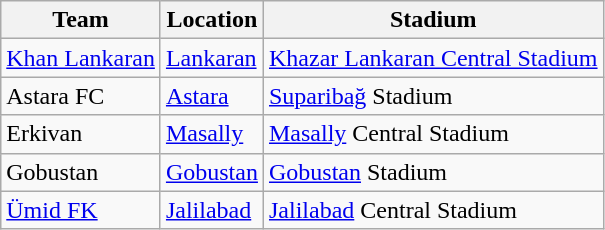<table class="wikitable sortable">
<tr>
<th>Team</th>
<th>Location</th>
<th>Stadium</th>
</tr>
<tr>
<td><a href='#'>Khan Lankaran</a></td>
<td><a href='#'>Lankaran</a></td>
<td><a href='#'>Khazar Lankaran Central Stadium</a></td>
</tr>
<tr>
<td>Astara FC</td>
<td><a href='#'>Astara</a></td>
<td><a href='#'>Suparibağ</a> Stadium</td>
</tr>
<tr>
<td>Erkivan</td>
<td><a href='#'>Masally</a></td>
<td><a href='#'>Masally</a> Central Stadium</td>
</tr>
<tr>
<td>Gobustan</td>
<td><a href='#'>Gobustan</a></td>
<td><a href='#'>Gobustan</a> Stadium</td>
</tr>
<tr>
<td><a href='#'>Ümid FK</a></td>
<td><a href='#'>Jalilabad</a></td>
<td><a href='#'>Jalilabad</a> Central Stadium</td>
</tr>
</table>
